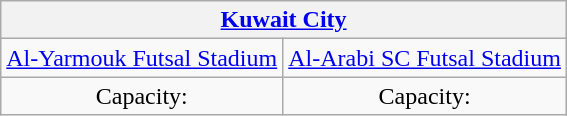<table class="wikitable" style="text-align:center;">
<tr>
<th Colspan=2><a href='#'>Kuwait City</a></th>
</tr>
<tr>
<td><a href='#'>Al-Yarmouk Futsal Stadium</a></td>
<td><a href='#'>Al-Arabi SC Futsal Stadium</a></td>
</tr>
<tr>
<td>Capacity:</td>
<td>Capacity:</td>
</tr>
</table>
